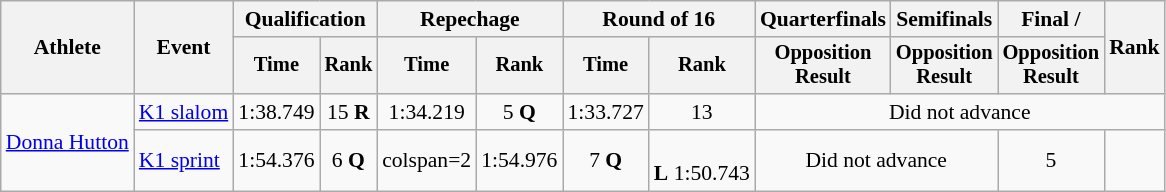<table class="wikitable" style="font-size:90%;">
<tr>
<th rowspan=2>Athlete</th>
<th rowspan=2>Event</th>
<th colspan=2>Qualification</th>
<th colspan=2>Repechage</th>
<th colspan=2>Round of 16</th>
<th>Quarterfinals</th>
<th>Semifinals</th>
<th>Final / </th>
<th rowspan=2>Rank</th>
</tr>
<tr style="font-size:95%">
<th>Time</th>
<th>Rank</th>
<th>Time</th>
<th>Rank</th>
<th>Time</th>
<th>Rank</th>
<th>Opposition <br>Result</th>
<th>Opposition <br>Result</th>
<th>Opposition <br>Result</th>
</tr>
<tr align=center>
<td rowspan=2 align=left><a href='#'>Donna Hutton</a></td>
<td align=left><a href='#'>K1 slalom</a></td>
<td>1:38.749</td>
<td>15 <strong>R</strong></td>
<td>1:34.219</td>
<td>5 <strong>Q</strong></td>
<td>1:33.727</td>
<td>13</td>
<td colspan=4>Did not advance</td>
</tr>
<tr align=center>
<td align=left><a href='#'>K1 sprint</a></td>
<td>1:54.376</td>
<td>6 <strong>Q</strong></td>
<td>colspan=2 </td>
<td>1:54.976</td>
<td>7 <strong>Q</strong></td>
<td><br><strong>L</strong> 1:50.743</td>
<td colspan=2>Did not advance</td>
<td>5</td>
</tr>
</table>
